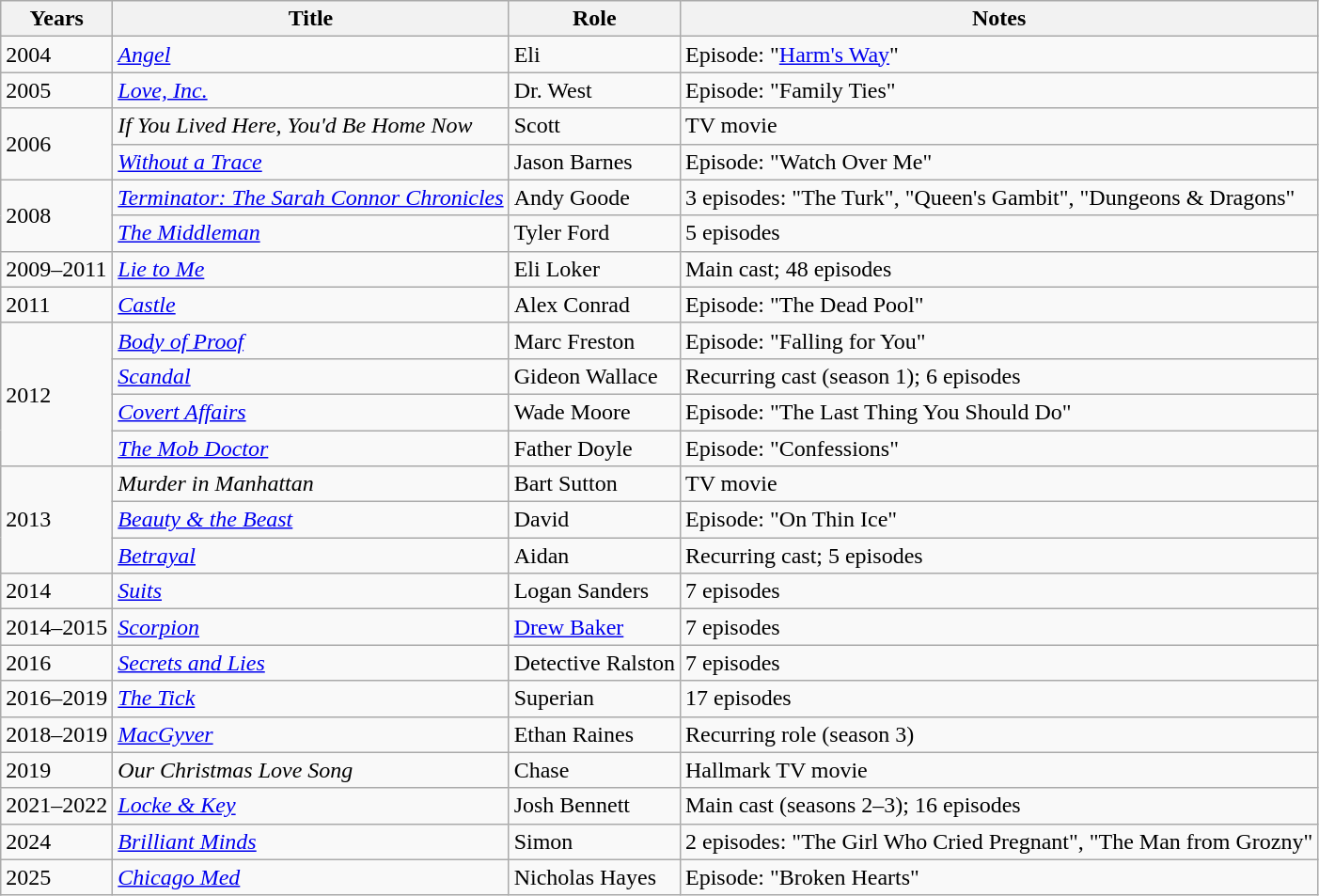<table class="wikitable sortable">
<tr>
<th>Years</th>
<th>Title</th>
<th>Role</th>
<th class="unsortable">Notes</th>
</tr>
<tr>
<td>2004</td>
<td><em><a href='#'>Angel</a></em></td>
<td>Eli</td>
<td>Episode: "<a href='#'>Harm's Way</a>"</td>
</tr>
<tr>
<td>2005</td>
<td><em><a href='#'>Love, Inc.</a></em></td>
<td>Dr. West</td>
<td>Episode: "Family Ties"</td>
</tr>
<tr>
<td rowspan="2">2006</td>
<td><em>If You Lived Here, You'd Be Home Now</em></td>
<td>Scott</td>
<td>TV movie</td>
</tr>
<tr>
<td><em><a href='#'>Without a Trace</a></em></td>
<td>Jason Barnes</td>
<td>Episode: "Watch Over Me"</td>
</tr>
<tr>
<td rowspan="2">2008</td>
<td><em><a href='#'>Terminator: The Sarah Connor Chronicles</a></em></td>
<td>Andy Goode</td>
<td>3 episodes: "The Turk", "Queen's Gambit", "Dungeons & Dragons"</td>
</tr>
<tr>
<td><em><a href='#'>The Middleman</a></em></td>
<td>Tyler Ford</td>
<td>5 episodes</td>
</tr>
<tr>
<td>2009–2011</td>
<td><em><a href='#'>Lie to Me</a></em></td>
<td>Eli Loker</td>
<td>Main cast; 48 episodes</td>
</tr>
<tr>
<td>2011</td>
<td><em><a href='#'>Castle</a></em></td>
<td>Alex Conrad</td>
<td>Episode: "The Dead Pool"</td>
</tr>
<tr>
<td rowspan="4">2012</td>
<td><em><a href='#'>Body of Proof</a></em></td>
<td>Marc Freston</td>
<td>Episode: "Falling for You"</td>
</tr>
<tr>
<td><em><a href='#'>Scandal</a></em></td>
<td>Gideon Wallace</td>
<td>Recurring cast (season 1); 6 episodes</td>
</tr>
<tr>
<td><em><a href='#'>Covert Affairs</a></em></td>
<td>Wade Moore</td>
<td>Episode: "The Last Thing You Should Do"</td>
</tr>
<tr>
<td><em><a href='#'>The Mob Doctor</a></em></td>
<td>Father Doyle</td>
<td>Episode: "Confessions"</td>
</tr>
<tr>
<td rowspan="3">2013</td>
<td><em>Murder in Manhattan</em></td>
<td>Bart Sutton</td>
<td>TV movie</td>
</tr>
<tr>
<td><em><a href='#'>Beauty & the Beast</a></em></td>
<td>David</td>
<td>Episode: "On Thin Ice"</td>
</tr>
<tr>
<td><em><a href='#'>Betrayal</a></em></td>
<td>Aidan</td>
<td>Recurring cast; 5 episodes</td>
</tr>
<tr>
<td>2014</td>
<td><em><a href='#'>Suits</a></em></td>
<td>Logan Sanders</td>
<td>7 episodes</td>
</tr>
<tr>
<td>2014–2015</td>
<td><em><a href='#'>Scorpion</a></em></td>
<td><a href='#'>Drew Baker</a></td>
<td>7 episodes</td>
</tr>
<tr>
<td>2016</td>
<td><em><a href='#'>Secrets and Lies</a></em></td>
<td>Detective Ralston</td>
<td>7 episodes</td>
</tr>
<tr>
<td>2016–2019</td>
<td><em><a href='#'>The Tick</a></em></td>
<td>Superian</td>
<td>17 episodes</td>
</tr>
<tr>
<td>2018–2019</td>
<td><em><a href='#'>MacGyver</a></em></td>
<td>Ethan Raines</td>
<td>Recurring role (season 3)</td>
</tr>
<tr>
<td>2019</td>
<td><em>Our Christmas Love Song</em></td>
<td>Chase</td>
<td>Hallmark TV movie</td>
</tr>
<tr>
<td>2021–2022</td>
<td><a href='#'><em>Locke & Key</em></a></td>
<td>Josh Bennett</td>
<td>Main cast (seasons 2–3); 16 episodes</td>
</tr>
<tr>
<td>2024</td>
<td><em><a href='#'>Brilliant Minds</a></em></td>
<td>Simon</td>
<td>2 episodes: "The Girl Who Cried Pregnant", "The Man from Grozny"</td>
</tr>
<tr>
<td>2025</td>
<td><em><a href='#'>Chicago Med</a></em></td>
<td>Nicholas Hayes</td>
<td>Episode: "Broken Hearts"</td>
</tr>
</table>
